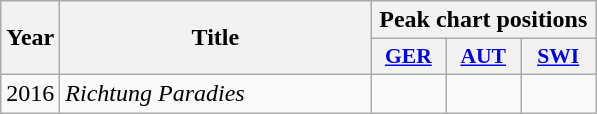<table class="wikitable">
<tr style="background: #eeeeee;">
<th style="width: 20px;" rowspan="2">Year</th>
<th style="width: 200px;" rowspan="2">Title</th>
<th colspan="3">Peak chart positions</th>
</tr>
<tr style="background: #eeeeee;">
<th scope="col" style="width:3em;font-size:90%;"><a href='#'>GER</a><br></th>
<th scope="col" style="width:3em;font-size:90%;"><a href='#'>AUT</a><br></th>
<th scope="col" style="width:3em;font-size:90%;"><a href='#'>SWI</a><br></th>
</tr>
<tr>
<td>2016</td>
<td><em>Richtung Paradies</em></td>
<td align="center"></td>
<td align="center"></td>
<td align="center"></td>
</tr>
</table>
